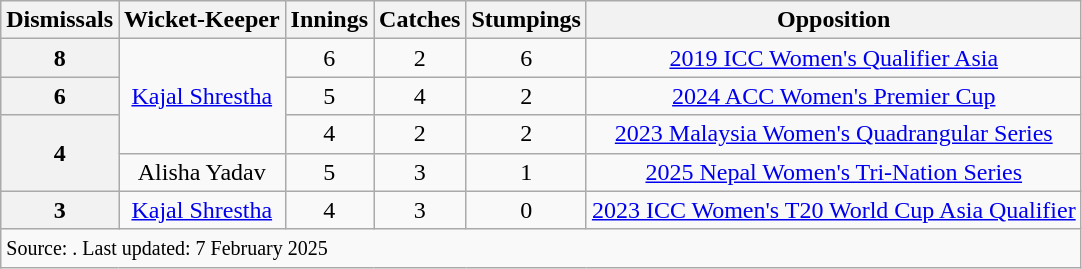<table class="wikitable" style="text-align: center;">
<tr>
<th>Dismissals</th>
<th>Wicket-Keeper</th>
<th>Innings</th>
<th>Catches</th>
<th>Stumpings</th>
<th>Opposition</th>
</tr>
<tr>
<th>8</th>
<td rowspan="3"><a href='#'>Kajal Shrestha</a></td>
<td>6</td>
<td>2</td>
<td>6</td>
<td><a href='#'>2019 ICC Women's Qualifier Asia</a></td>
</tr>
<tr>
<th>6</th>
<td>5</td>
<td>4</td>
<td>2</td>
<td><a href='#'>2024 ACC Women's Premier Cup</a></td>
</tr>
<tr>
<th rowspan="2">4</th>
<td>4</td>
<td>2</td>
<td>2</td>
<td><a href='#'>2023 Malaysia Women's Quadrangular Series</a></td>
</tr>
<tr>
<td>Alisha Yadav</td>
<td>5</td>
<td>3</td>
<td>1</td>
<td><a href='#'>2025 Nepal Women's Tri-Nation Series</a></td>
</tr>
<tr>
<th>3</th>
<td><a href='#'>Kajal Shrestha</a></td>
<td>4</td>
<td>3</td>
<td>0</td>
<td><a href='#'>2023 ICC Women's T20 World Cup Asia Qualifier</a></td>
</tr>
<tr>
<td colspan="6" style="text-align:left;"><small>Source: . Last updated: 7 February 2025</small></td>
</tr>
</table>
